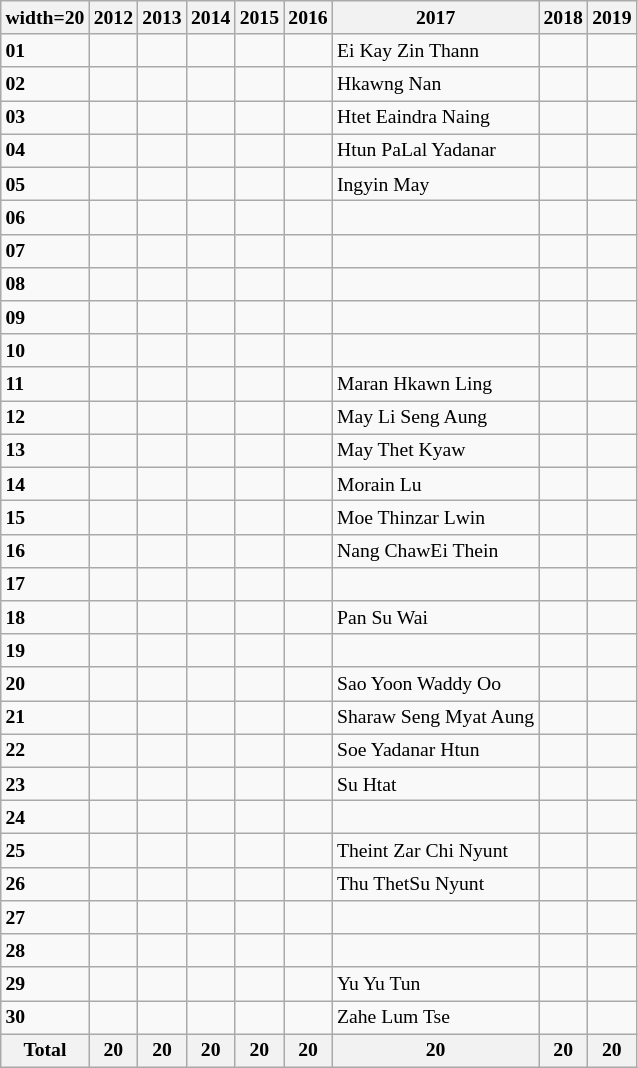<table class="wikitable" style="font-size: 82%";>
<tr>
<th>width=20 </th>
<th>2012</th>
<th>2013</th>
<th>2014</th>
<th>2015</th>
<th>2016</th>
<th>2017</th>
<th>2018</th>
<th>2019</th>
</tr>
<tr>
<td><strong>01</strong></td>
<td></td>
<td></td>
<td></td>
<td></td>
<td></td>
<td>Ei Kay Zin Thann</td>
<td></td>
<td></td>
</tr>
<tr>
<td><strong>02</strong></td>
<td></td>
<td></td>
<td></td>
<td></td>
<td></td>
<td>Hkawng Nan</td>
<td></td>
<td></td>
</tr>
<tr>
<td><strong>03</strong></td>
<td></td>
<td></td>
<td></td>
<td></td>
<td></td>
<td>Htet Eaindra Naing</td>
<td></td>
<td></td>
</tr>
<tr>
<td><strong>04</strong></td>
<td></td>
<td></td>
<td></td>
<td></td>
<td></td>
<td>Htun PaLal Yadanar</td>
<td></td>
<td></td>
</tr>
<tr>
<td><strong>05</strong></td>
<td></td>
<td></td>
<td></td>
<td></td>
<td></td>
<td>Ingyin May</td>
<td></td>
<td></td>
</tr>
<tr>
<td><strong>06</strong></td>
<td></td>
<td></td>
<td></td>
<td></td>
<td></td>
<td></td>
<td></td>
<td></td>
</tr>
<tr>
<td><strong>07</strong></td>
<td></td>
<td></td>
<td></td>
<td></td>
<td></td>
<td></td>
<td></td>
<td></td>
</tr>
<tr>
<td><strong>08</strong></td>
<td></td>
<td></td>
<td></td>
<td></td>
<td></td>
<td></td>
<td></td>
<td></td>
</tr>
<tr>
<td><strong>09</strong></td>
<td></td>
<td></td>
<td></td>
<td></td>
<td></td>
<td></td>
<td></td>
<td></td>
</tr>
<tr>
<td><strong>10</strong></td>
<td></td>
<td></td>
<td></td>
<td></td>
<td></td>
<td></td>
<td></td>
<td></td>
</tr>
<tr>
<td><strong>11</strong></td>
<td></td>
<td></td>
<td></td>
<td></td>
<td></td>
<td>Maran Hkawn Ling</td>
<td></td>
<td></td>
</tr>
<tr>
<td><strong>12</strong></td>
<td></td>
<td></td>
<td></td>
<td></td>
<td></td>
<td>May Li Seng Aung</td>
<td></td>
<td></td>
</tr>
<tr>
<td><strong>13</strong></td>
<td></td>
<td></td>
<td></td>
<td></td>
<td></td>
<td>May Thet Kyaw</td>
<td></td>
<td></td>
</tr>
<tr>
<td><strong>14</strong></td>
<td></td>
<td></td>
<td></td>
<td></td>
<td></td>
<td>Morain Lu</td>
<td></td>
<td></td>
</tr>
<tr>
<td><strong>15</strong></td>
<td></td>
<td></td>
<td></td>
<td></td>
<td></td>
<td>Moe Thinzar Lwin</td>
<td></td>
<td></td>
</tr>
<tr>
<td><strong>16</strong></td>
<td></td>
<td></td>
<td></td>
<td></td>
<td></td>
<td>Nang ChawEi Thein</td>
<td></td>
<td></td>
</tr>
<tr>
<td><strong>17</strong></td>
<td></td>
<td></td>
<td></td>
<td></td>
<td></td>
<td></td>
<td></td>
<td></td>
</tr>
<tr>
<td><strong>18</strong></td>
<td></td>
<td></td>
<td></td>
<td></td>
<td></td>
<td>Pan Su Wai</td>
<td></td>
<td></td>
</tr>
<tr>
<td><strong>19</strong></td>
<td></td>
<td></td>
<td></td>
<td></td>
<td></td>
<td></td>
<td></td>
<td></td>
</tr>
<tr>
<td><strong>20</strong></td>
<td></td>
<td></td>
<td></td>
<td></td>
<td></td>
<td>Sao Yoon Waddy Oo</td>
<td></td>
<td></td>
</tr>
<tr>
<td><strong>21</strong></td>
<td></td>
<td></td>
<td></td>
<td></td>
<td></td>
<td>Sharaw Seng Myat Aung</td>
<td></td>
<td></td>
</tr>
<tr>
<td><strong>22</strong></td>
<td></td>
<td></td>
<td></td>
<td></td>
<td></td>
<td>Soe Yadanar Htun</td>
<td></td>
<td></td>
</tr>
<tr>
<td><strong>23</strong></td>
<td></td>
<td></td>
<td></td>
<td></td>
<td></td>
<td>Su Htat</td>
<td></td>
<td></td>
</tr>
<tr>
<td><strong>24</strong></td>
<td></td>
<td></td>
<td></td>
<td></td>
<td></td>
<td></td>
<td></td>
<td></td>
</tr>
<tr>
<td><strong>25</strong></td>
<td></td>
<td></td>
<td></td>
<td></td>
<td></td>
<td>Theint Zar Chi Nyunt</td>
<td></td>
<td></td>
</tr>
<tr>
<td><strong>26</strong></td>
<td></td>
<td></td>
<td></td>
<td></td>
<td></td>
<td>Thu ThetSu Nyunt</td>
<td></td>
<td></td>
</tr>
<tr>
<td><strong>27</strong></td>
<td></td>
<td></td>
<td></td>
<td></td>
<td></td>
<td></td>
<td></td>
<td></td>
</tr>
<tr>
<td><strong>28</strong></td>
<td></td>
<td></td>
<td></td>
<td></td>
<td></td>
<td></td>
<td></td>
<td></td>
</tr>
<tr>
<td><strong>29</strong></td>
<td></td>
<td></td>
<td></td>
<td></td>
<td></td>
<td>Yu Yu Tun</td>
<td></td>
<td></td>
</tr>
<tr>
<td><strong>30</strong></td>
<td></td>
<td></td>
<td></td>
<td></td>
<td></td>
<td>Zahe Lum Tse</td>
<td></td>
<td></td>
</tr>
<tr>
<th>Total</th>
<th>20</th>
<th>20</th>
<th>20</th>
<th>20</th>
<th>20</th>
<th>20</th>
<th>20</th>
<th>20</th>
</tr>
</table>
